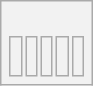<table class="wikitable" style="text-align:center;">
<tr>
<th><br><table>
<tr>
<td><br></td>
<td><br></td>
<td><br></td>
<td><br></td>
<td></td>
</tr>
</table>
</th>
</tr>
</table>
